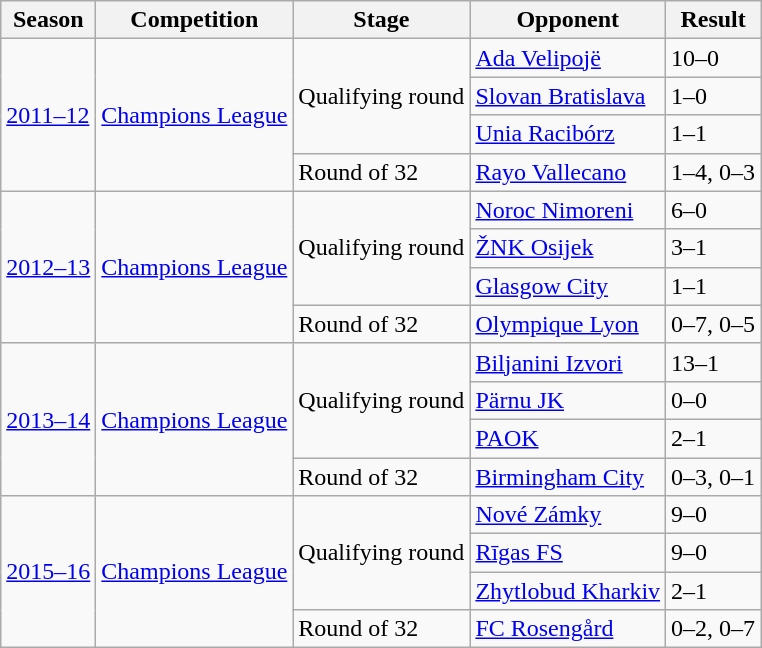<table class="wikitable">
<tr>
<th>Season</th>
<th>Competition</th>
<th>Stage</th>
<th>Opponent</th>
<th>Result</th>
</tr>
<tr>
<td rowspan="4"><a href='#'>2011–12</a></td>
<td rowspan="4"><a href='#'>Champions League</a></td>
<td rowspan="3">Qualifying round</td>
<td> <a href='#'>Ada Velipojë</a></td>
<td>10–0</td>
</tr>
<tr>
<td> <a href='#'>Slovan Bratislava</a></td>
<td>1–0</td>
</tr>
<tr>
<td> <a href='#'>Unia Racibórz</a></td>
<td>1–1</td>
</tr>
<tr>
<td>Round of 32</td>
<td> <a href='#'>Rayo Vallecano</a></td>
<td>1–4, 0–3</td>
</tr>
<tr>
<td rowspan="4"><a href='#'>2012–13</a></td>
<td rowspan="4"><a href='#'>Champions League</a></td>
<td rowspan="3">Qualifying round</td>
<td> <a href='#'>Noroc Nimoreni</a></td>
<td>6–0</td>
</tr>
<tr>
<td> <a href='#'>ŽNK Osijek</a></td>
<td>3–1</td>
</tr>
<tr>
<td> <a href='#'>Glasgow City</a></td>
<td>1–1</td>
</tr>
<tr>
<td>Round of 32</td>
<td> <a href='#'>Olympique Lyon</a></td>
<td>0–7, 0–5</td>
</tr>
<tr>
<td rowspan="4"><a href='#'>2013–14</a></td>
<td rowspan="4"><a href='#'>Champions League</a></td>
<td rowspan="3">Qualifying round</td>
<td> <a href='#'>Biljanini Izvori</a></td>
<td>13–1</td>
</tr>
<tr>
<td> <a href='#'>Pärnu JK</a></td>
<td>0–0</td>
</tr>
<tr>
<td> <a href='#'>PAOK</a></td>
<td>2–1</td>
</tr>
<tr>
<td>Round of 32</td>
<td> <a href='#'>Birmingham City</a></td>
<td>0–3, 0–1</td>
</tr>
<tr>
<td rowspan="4"><a href='#'>2015–16</a></td>
<td rowspan="4"><a href='#'>Champions League</a></td>
<td rowspan="3">Qualifying round</td>
<td> <a href='#'>Nové Zámky</a></td>
<td>9–0</td>
</tr>
<tr>
<td> <a href='#'>Rīgas FS</a></td>
<td>9–0</td>
</tr>
<tr>
<td> <a href='#'>Zhytlobud Kharkiv</a></td>
<td>2–1</td>
</tr>
<tr>
<td>Round of 32</td>
<td> <a href='#'>FC Rosengård</a></td>
<td>0–2, 0–7</td>
</tr>
</table>
